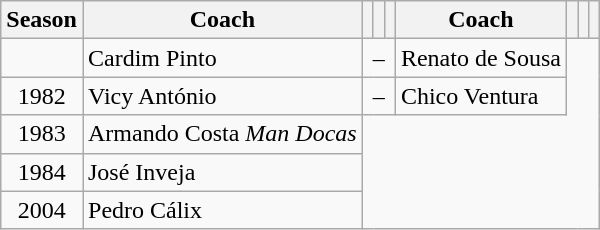<table class="wikitable" style="text-align:center;">
<tr>
<th>Season</th>
<th>Coach</th>
<th></th>
<th></th>
<th></th>
<th>Coach</th>
<th></th>
<th></th>
<th></th>
</tr>
<tr>
<td></td>
<td align=left> Cardim Pinto</td>
<td colspan=3>–</td>
<td align=left> Renato de Sousa</td>
</tr>
<tr>
<td>1982</td>
<td align=left> Vicy António</td>
<td colspan=3>–</td>
<td align=left> Chico Ventura</td>
</tr>
<tr>
<td>1983</td>
<td align=left> Armando Costa <em>Man Docas</em></td>
</tr>
<tr>
<td>1984</td>
<td align=left> José Inveja</td>
</tr>
<tr>
<td>2004</td>
<td align=left> Pedro Cálix</td>
</tr>
</table>
